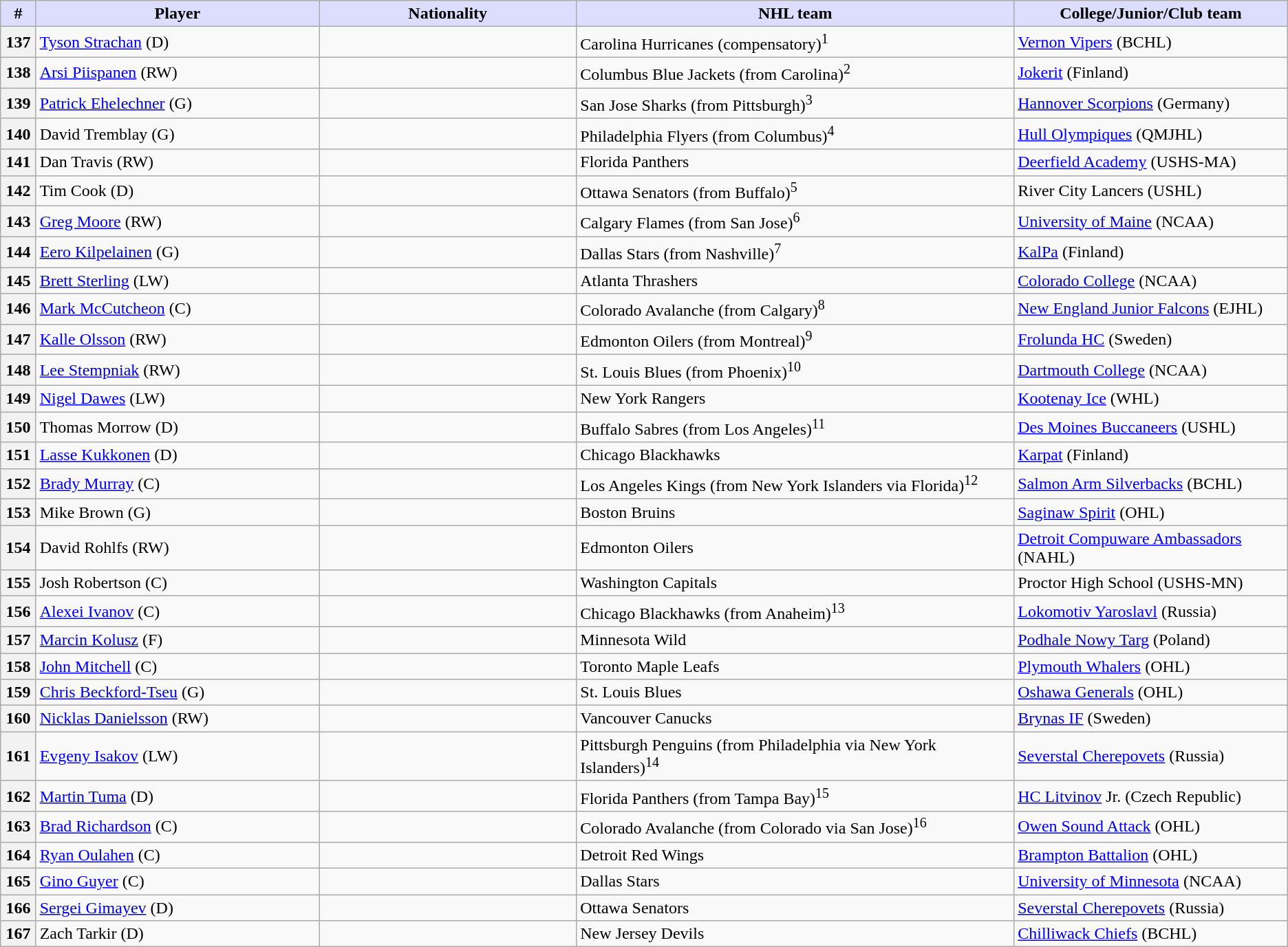<table class="wikitable">
<tr>
<th style="background:#ddf; width:2.75%;">#</th>
<th style="background:#ddf; width:22.0%;">Player</th>
<th style="background:#ddf; width:20.0%;">Nationality</th>
<th style="background:#ddf; width:34.0%;">NHL team</th>
<th style="background:#ddf; width:100.0%;">College/Junior/Club team</th>
</tr>
<tr>
<th>137</th>
<td><a href='#'>Tyson Strachan</a> (D)</td>
<td></td>
<td>Carolina Hurricanes (compensatory)<sup>1</sup></td>
<td><a href='#'>Vernon Vipers</a> (BCHL)</td>
</tr>
<tr>
<th>138</th>
<td><a href='#'>Arsi Piispanen</a> (RW)</td>
<td></td>
<td>Columbus Blue Jackets (from Carolina)<sup>2</sup></td>
<td><a href='#'>Jokerit</a> (Finland)</td>
</tr>
<tr>
<th>139</th>
<td><a href='#'>Patrick Ehelechner</a> (G)</td>
<td></td>
<td>San Jose Sharks (from Pittsburgh)<sup>3</sup></td>
<td><a href='#'>Hannover Scorpions</a> (Germany)</td>
</tr>
<tr>
<th>140</th>
<td>David Tremblay (G)</td>
<td></td>
<td>Philadelphia Flyers (from Columbus)<sup>4</sup></td>
<td><a href='#'>Hull Olympiques</a> (QMJHL)</td>
</tr>
<tr>
<th>141</th>
<td>Dan Travis (RW)</td>
<td></td>
<td>Florida Panthers</td>
<td><a href='#'>Deerfield Academy</a> (USHS-MA)</td>
</tr>
<tr>
<th>142</th>
<td>Tim Cook (D)</td>
<td></td>
<td>Ottawa Senators (from Buffalo)<sup>5</sup></td>
<td>River City Lancers (USHL)</td>
</tr>
<tr>
<th>143</th>
<td><a href='#'>Greg Moore</a> (RW)</td>
<td></td>
<td>Calgary Flames (from San Jose)<sup>6</sup></td>
<td><a href='#'>University of Maine</a> (NCAA)</td>
</tr>
<tr>
<th>144</th>
<td><a href='#'>Eero Kilpelainen</a> (G)</td>
<td></td>
<td>Dallas Stars (from Nashville)<sup>7</sup></td>
<td><a href='#'>KalPa</a> (Finland)</td>
</tr>
<tr>
<th>145</th>
<td><a href='#'>Brett Sterling</a> (LW)</td>
<td></td>
<td>Atlanta Thrashers</td>
<td><a href='#'>Colorado College</a> (NCAA)</td>
</tr>
<tr>
<th>146</th>
<td><a href='#'>Mark McCutcheon</a> (C)</td>
<td></td>
<td>Colorado Avalanche (from Calgary)<sup>8</sup></td>
<td><a href='#'>New England Junior Falcons</a> (EJHL)</td>
</tr>
<tr>
<th>147</th>
<td><a href='#'>Kalle Olsson</a> (RW)</td>
<td></td>
<td>Edmonton Oilers (from Montreal)<sup>9</sup></td>
<td><a href='#'>Frolunda HC</a> (Sweden)</td>
</tr>
<tr>
<th>148</th>
<td><a href='#'>Lee Stempniak</a> (RW)</td>
<td></td>
<td>St. Louis Blues (from Phoenix)<sup>10</sup></td>
<td><a href='#'>Dartmouth College</a> (NCAA)</td>
</tr>
<tr>
<th>149</th>
<td><a href='#'>Nigel Dawes</a> (LW)</td>
<td></td>
<td>New York Rangers</td>
<td><a href='#'>Kootenay Ice</a> (WHL)</td>
</tr>
<tr>
<th>150</th>
<td>Thomas Morrow (D)</td>
<td></td>
<td>Buffalo Sabres (from Los Angeles)<sup>11</sup></td>
<td><a href='#'>Des Moines Buccaneers</a> (USHL)</td>
</tr>
<tr>
<th>151</th>
<td><a href='#'>Lasse Kukkonen</a> (D)</td>
<td></td>
<td>Chicago Blackhawks</td>
<td><a href='#'>Karpat</a> (Finland)</td>
</tr>
<tr>
<th>152</th>
<td><a href='#'>Brady Murray</a> (C)</td>
<td></td>
<td>Los Angeles Kings (from New York Islanders via Florida)<sup>12</sup></td>
<td><a href='#'>Salmon Arm Silverbacks</a> (BCHL)</td>
</tr>
<tr>
<th>153</th>
<td>Mike Brown (G)</td>
<td></td>
<td>Boston Bruins</td>
<td><a href='#'>Saginaw Spirit</a> (OHL)</td>
</tr>
<tr>
<th>154</th>
<td>David Rohlfs (RW)</td>
<td></td>
<td>Edmonton Oilers</td>
<td><a href='#'>Detroit Compuware Ambassadors</a> (NAHL)</td>
</tr>
<tr>
<th>155</th>
<td>Josh Robertson (C)</td>
<td></td>
<td>Washington Capitals</td>
<td>Proctor High School (USHS-MN)</td>
</tr>
<tr>
<th>156</th>
<td><a href='#'>Alexei Ivanov</a> (C)</td>
<td></td>
<td>Chicago Blackhawks (from Anaheim)<sup>13</sup></td>
<td><a href='#'>Lokomotiv Yaroslavl</a> (Russia)</td>
</tr>
<tr>
<th>157</th>
<td><a href='#'>Marcin Kolusz</a> (F)</td>
<td></td>
<td>Minnesota Wild</td>
<td><a href='#'>Podhale Nowy Targ</a> (Poland)</td>
</tr>
<tr>
<th>158</th>
<td><a href='#'>John Mitchell</a> (C)</td>
<td></td>
<td>Toronto Maple Leafs</td>
<td><a href='#'>Plymouth Whalers</a> (OHL)</td>
</tr>
<tr>
<th>159</th>
<td><a href='#'>Chris Beckford-Tseu</a> (G)</td>
<td></td>
<td>St. Louis Blues</td>
<td><a href='#'>Oshawa Generals</a> (OHL)</td>
</tr>
<tr>
<th>160</th>
<td><a href='#'>Nicklas Danielsson</a> (RW)</td>
<td></td>
<td>Vancouver Canucks</td>
<td><a href='#'>Brynas IF</a> (Sweden)</td>
</tr>
<tr>
<th>161</th>
<td><a href='#'>Evgeny Isakov</a> (LW)</td>
<td></td>
<td>Pittsburgh Penguins (from Philadelphia via New York Islanders)<sup>14</sup></td>
<td><a href='#'>Severstal Cherepovets</a> (Russia)</td>
</tr>
<tr>
<th>162</th>
<td><a href='#'>Martin Tuma</a> (D)</td>
<td></td>
<td>Florida Panthers (from Tampa Bay)<sup>15</sup></td>
<td><a href='#'>HC Litvinov</a> Jr. (Czech Republic)</td>
</tr>
<tr>
<th>163</th>
<td><a href='#'>Brad Richardson</a> (C)</td>
<td></td>
<td>Colorado Avalanche (from Colorado via San Jose)<sup>16</sup></td>
<td><a href='#'>Owen Sound Attack</a> (OHL)</td>
</tr>
<tr>
<th>164</th>
<td><a href='#'>Ryan Oulahen</a> (C)</td>
<td></td>
<td>Detroit Red Wings</td>
<td><a href='#'>Brampton Battalion</a> (OHL)</td>
</tr>
<tr>
<th>165</th>
<td><a href='#'>Gino Guyer</a> (C)</td>
<td></td>
<td>Dallas Stars</td>
<td><a href='#'>University of Minnesota</a> (NCAA)</td>
</tr>
<tr>
<th>166</th>
<td><a href='#'>Sergei Gimayev</a> (D)</td>
<td></td>
<td>Ottawa Senators</td>
<td><a href='#'>Severstal Cherepovets</a> (Russia)</td>
</tr>
<tr>
<th>167</th>
<td>Zach Tarkir (D)</td>
<td></td>
<td>New Jersey Devils</td>
<td><a href='#'>Chilliwack Chiefs</a> (BCHL)</td>
</tr>
</table>
